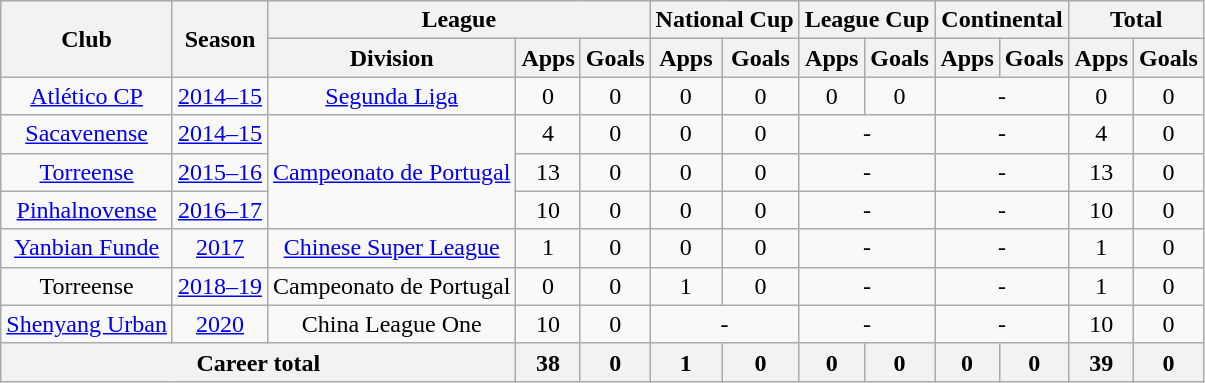<table class="wikitable" style="text-align: center">
<tr>
<th rowspan="2">Club</th>
<th rowspan="2">Season</th>
<th colspan="3">League</th>
<th colspan="2">National Cup</th>
<th colspan="2">League Cup</th>
<th colspan="2">Continental</th>
<th colspan="2">Total</th>
</tr>
<tr>
<th>Division</th>
<th>Apps</th>
<th>Goals</th>
<th>Apps</th>
<th>Goals</th>
<th>Apps</th>
<th>Goals</th>
<th>Apps</th>
<th>Goals</th>
<th>Apps</th>
<th>Goals</th>
</tr>
<tr>
<td><a href='#'>Atlético CP</a></td>
<td><a href='#'>2014–15</a></td>
<td><a href='#'>Segunda Liga</a></td>
<td>0</td>
<td>0</td>
<td>0</td>
<td>0</td>
<td>0</td>
<td>0</td>
<td colspan="2">-</td>
<td>0</td>
<td>0</td>
</tr>
<tr>
<td><a href='#'>Sacavenense</a></td>
<td><a href='#'>2014–15</a></td>
<td rowspan="3"><a href='#'>Campeonato de Portugal</a></td>
<td>4</td>
<td>0</td>
<td>0</td>
<td>0</td>
<td colspan="2">-</td>
<td colspan="2">-</td>
<td>4</td>
<td>0</td>
</tr>
<tr>
<td><a href='#'>Torreense</a></td>
<td><a href='#'>2015–16</a></td>
<td>13</td>
<td>0</td>
<td>0</td>
<td>0</td>
<td colspan="2">-</td>
<td colspan="2">-</td>
<td>13</td>
<td>0</td>
</tr>
<tr>
<td><a href='#'>Pinhalnovense</a></td>
<td><a href='#'>2016–17</a></td>
<td>10</td>
<td>0</td>
<td>0</td>
<td>0</td>
<td colspan="2">-</td>
<td colspan="2">-</td>
<td>10</td>
<td>0</td>
</tr>
<tr>
<td><a href='#'>Yanbian Funde</a></td>
<td><a href='#'>2017</a></td>
<td><a href='#'>Chinese Super League</a></td>
<td>1</td>
<td>0</td>
<td>0</td>
<td>0</td>
<td colspan="2">-</td>
<td colspan="2">-</td>
<td>1</td>
<td>0</td>
</tr>
<tr>
<td>Torreense</td>
<td><a href='#'>2018–19</a></td>
<td>Campeonato de Portugal</td>
<td>0</td>
<td>0</td>
<td>1</td>
<td>0</td>
<td colspan="2">-</td>
<td colspan="2">-</td>
<td>1</td>
<td>0</td>
</tr>
<tr>
<td><a href='#'>Shenyang Urban</a></td>
<td><a href='#'>2020</a></td>
<td>China League One</td>
<td>10</td>
<td>0</td>
<td colspan="2">-</td>
<td colspan="2">-</td>
<td colspan="2">-</td>
<td>10</td>
<td>0</td>
</tr>
<tr>
<th colspan=3>Career total</th>
<th>38</th>
<th>0</th>
<th>1</th>
<th>0</th>
<th>0</th>
<th>0</th>
<th>0</th>
<th>0</th>
<th>39</th>
<th>0</th>
</tr>
</table>
